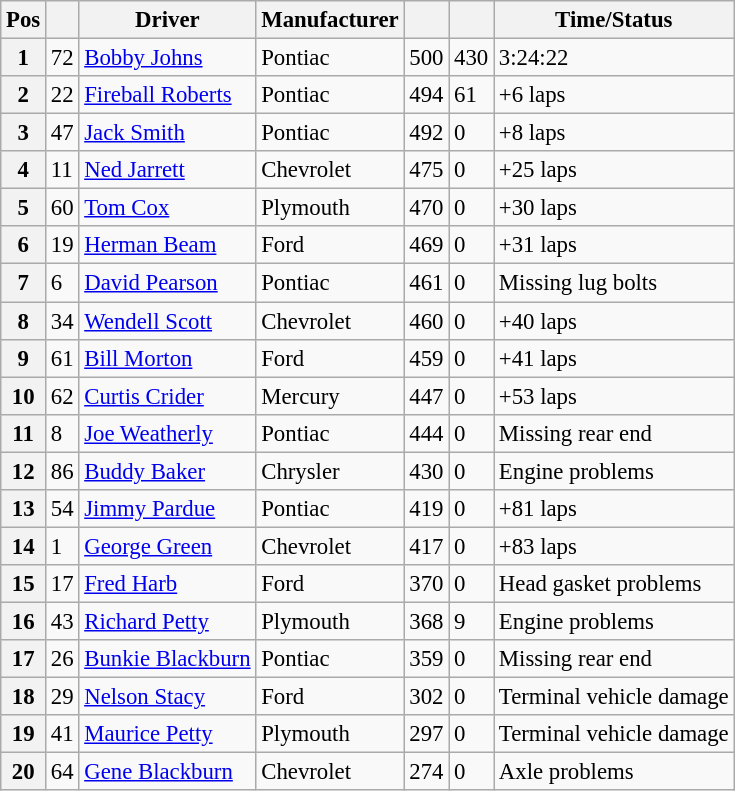<table class="wikitable" style="font-size:95%;">
<tr>
<th>Pos</th>
<th></th>
<th>Driver</th>
<th>Manufacturer</th>
<th></th>
<th></th>
<th>Time/Status</th>
</tr>
<tr>
<th>1</th>
<td>72</td>
<td><a href='#'>Bobby Johns</a></td>
<td>Pontiac</td>
<td>500</td>
<td>430</td>
<td>3:24:22</td>
</tr>
<tr>
<th>2</th>
<td>22</td>
<td><a href='#'>Fireball Roberts</a></td>
<td>Pontiac</td>
<td>494</td>
<td>61</td>
<td>+6 laps</td>
</tr>
<tr>
<th>3</th>
<td>47</td>
<td><a href='#'>Jack Smith</a></td>
<td>Pontiac</td>
<td>492</td>
<td>0</td>
<td>+8 laps</td>
</tr>
<tr>
<th>4</th>
<td>11</td>
<td><a href='#'>Ned Jarrett</a></td>
<td>Chevrolet</td>
<td>475</td>
<td>0</td>
<td>+25 laps</td>
</tr>
<tr>
<th>5</th>
<td>60</td>
<td><a href='#'>Tom Cox</a></td>
<td>Plymouth</td>
<td>470</td>
<td>0</td>
<td>+30 laps</td>
</tr>
<tr>
<th>6</th>
<td>19</td>
<td><a href='#'>Herman Beam</a></td>
<td>Ford</td>
<td>469</td>
<td>0</td>
<td>+31 laps</td>
</tr>
<tr>
<th>7</th>
<td>6</td>
<td><a href='#'>David Pearson</a></td>
<td>Pontiac</td>
<td>461</td>
<td>0</td>
<td>Missing lug bolts</td>
</tr>
<tr>
<th>8</th>
<td>34</td>
<td><a href='#'>Wendell Scott</a></td>
<td>Chevrolet</td>
<td>460</td>
<td>0</td>
<td>+40 laps</td>
</tr>
<tr>
<th>9</th>
<td>61</td>
<td><a href='#'>Bill Morton</a></td>
<td>Ford</td>
<td>459</td>
<td>0</td>
<td>+41 laps</td>
</tr>
<tr>
<th>10</th>
<td>62</td>
<td><a href='#'>Curtis Crider</a></td>
<td>Mercury</td>
<td>447</td>
<td>0</td>
<td>+53 laps</td>
</tr>
<tr>
<th>11</th>
<td>8</td>
<td><a href='#'>Joe Weatherly</a></td>
<td>Pontiac</td>
<td>444</td>
<td>0</td>
<td>Missing rear end</td>
</tr>
<tr>
<th>12</th>
<td>86</td>
<td><a href='#'>Buddy Baker</a></td>
<td>Chrysler</td>
<td>430</td>
<td>0</td>
<td>Engine problems</td>
</tr>
<tr>
<th>13</th>
<td>54</td>
<td><a href='#'>Jimmy Pardue</a></td>
<td>Pontiac</td>
<td>419</td>
<td>0</td>
<td>+81 laps</td>
</tr>
<tr>
<th>14</th>
<td>1</td>
<td><a href='#'>George Green</a></td>
<td>Chevrolet</td>
<td>417</td>
<td>0</td>
<td>+83 laps</td>
</tr>
<tr>
<th>15</th>
<td>17</td>
<td><a href='#'>Fred Harb</a></td>
<td>Ford</td>
<td>370</td>
<td>0</td>
<td>Head gasket problems</td>
</tr>
<tr>
<th>16</th>
<td>43</td>
<td><a href='#'>Richard Petty</a></td>
<td>Plymouth</td>
<td>368</td>
<td>9</td>
<td>Engine problems</td>
</tr>
<tr>
<th>17</th>
<td>26</td>
<td><a href='#'>Bunkie Blackburn</a></td>
<td>Pontiac</td>
<td>359</td>
<td>0</td>
<td>Missing rear end</td>
</tr>
<tr>
<th>18</th>
<td>29</td>
<td><a href='#'>Nelson Stacy</a></td>
<td>Ford</td>
<td>302</td>
<td>0</td>
<td>Terminal vehicle damage</td>
</tr>
<tr>
<th>19</th>
<td>41</td>
<td><a href='#'>Maurice Petty</a></td>
<td>Plymouth</td>
<td>297</td>
<td>0</td>
<td>Terminal vehicle damage</td>
</tr>
<tr>
<th>20</th>
<td>64</td>
<td><a href='#'>Gene Blackburn</a></td>
<td>Chevrolet</td>
<td>274</td>
<td>0</td>
<td>Axle problems</td>
</tr>
</table>
